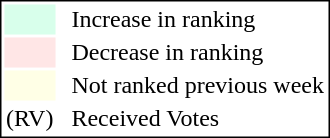<table style="border:1px solid black;">
<tr>
<td style="background:#D8FFEB; width:20px;"></td>
<td> </td>
<td>Increase in ranking</td>
</tr>
<tr>
<td style="background:#FFE6E6; width:20px;"></td>
<td> </td>
<td>Decrease in ranking</td>
</tr>
<tr>
<td style="background:#FFFFE6; width:20px;"></td>
<td> </td>
<td>Not ranked previous week</td>
</tr>
<tr>
<td>(RV)</td>
<td> </td>
<td>Received Votes</td>
</tr>
</table>
